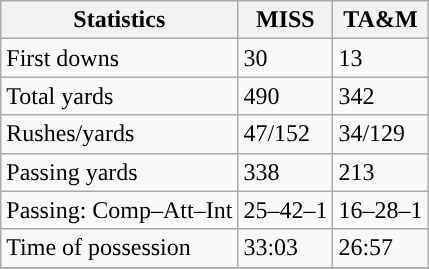<table class="wikitable" style="float: left;">
<tr>
<th>Statistics</th>
<th>MISS</th>
<th>TA&M</th>
</tr>
<tr>
<td>First downs</td>
<td>30</td>
<td>13</td>
</tr>
<tr>
<td>Total yards</td>
<td>490</td>
<td>342</td>
</tr>
<tr>
<td>Rushes/yards</td>
<td>47/152</td>
<td>34/129</td>
</tr>
<tr>
<td>Passing yards</td>
<td>338</td>
<td>213</td>
</tr>
<tr>
<td>Passing: Comp–Att–Int</td>
<td>25–42–1</td>
<td>16–28–1</td>
</tr>
<tr>
<td>Time of possession</td>
<td>33:03</td>
<td>26:57</td>
</tr>
<tr>
</tr>
</table>
